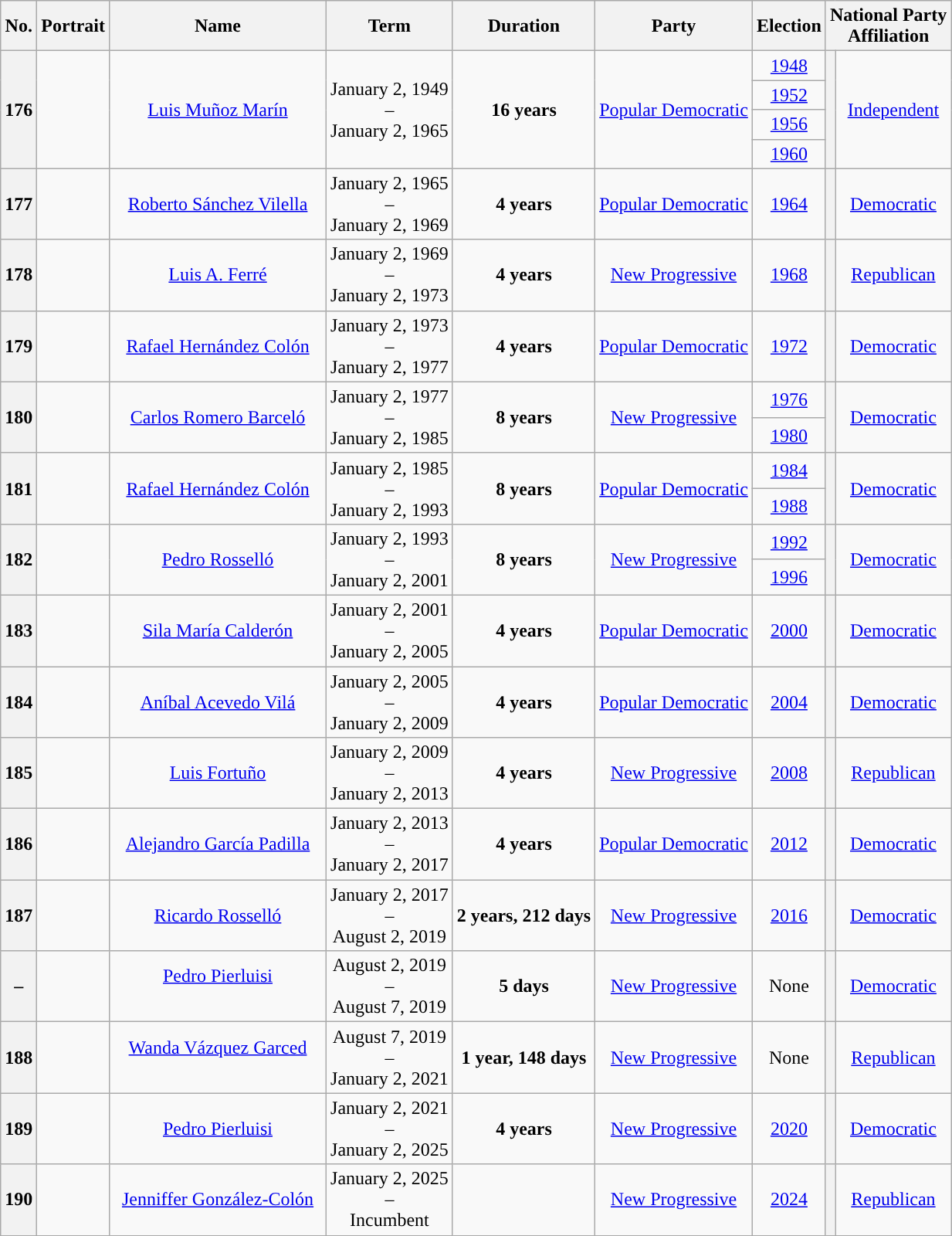<table class="wikitable sortable sticky-header-multi" style="text-align:center">
<tr ->
<th>No.</th>
<th>Portrait</th>
<th width=180>Name<br></th>
<th>Term</th>
<th>Duration</th>
<th>Party</th>
<th>Election</th>
<th colspan=2>National Party<br>Affiliation</th>
</tr>
<tr ->
<th rowspan="4" style="background-color:">176</th>
<td rowspan="4"></td>
<td rowspan="4"><a href='#'>Luis Muñoz Marín</a><br></td>
<td rowspan="4">January 2, 1949<br>–<br>January 2, 1965<br></td>
<td rowspan="4"><strong>16 years</strong></td>
<td rowspan="4"><a href='#'>Popular Democratic</a></td>
<td><a href='#'>1948</a></td>
<th rowspan="4" style="background-color:"></th>
<td rowspan="4"><a href='#'>Independent</a></td>
</tr>
<tr>
<td><a href='#'>1952</a></td>
</tr>
<tr>
<td><a href='#'>1956</a></td>
</tr>
<tr>
<td><a href='#'>1960</a></td>
</tr>
<tr ->
<th style="background-color:">177</th>
<td></td>
<td><a href='#'>Roberto Sánchez Vilella</a><br></td>
<td>January 2, 1965<br>–<br>January 2, 1969<br></td>
<td><strong>4 years</strong></td>
<td><a href='#'>Popular Democratic</a></td>
<td><a href='#'>1964</a></td>
<th style="background-color:"></th>
<td><a href='#'>Democratic</a></td>
</tr>
<tr ->
<th style="background-color:">178</th>
<td></td>
<td><a href='#'>Luis A. Ferré</a><br></td>
<td>January 2, 1969<br>–<br>January 2, 1973<br></td>
<td><strong>4 years</strong></td>
<td><a href='#'>New Progressive</a></td>
<td><a href='#'>1968</a></td>
<th style="background-color:"></th>
<td><a href='#'>Republican</a></td>
</tr>
<tr ->
<th style="background-color:">179</th>
<td></td>
<td><a href='#'>Rafael Hernández Colón</a><br></td>
<td>January 2, 1973<br>–<br>January 2, 1977<br></td>
<td><strong>4 years</strong></td>
<td><a href='#'>Popular Democratic</a></td>
<td><a href='#'>1972</a></td>
<th style="background-color:"></th>
<td><a href='#'>Democratic</a></td>
</tr>
<tr ->
<th rowspan="2" style="background-color:">180</th>
<td rowspan="2"></td>
<td rowspan="2"><a href='#'>Carlos Romero Barceló</a><br></td>
<td rowspan="2">January 2, 1977<br>–<br>January 2, 1985<br></td>
<td rowspan="2"><strong>8 years</strong></td>
<td rowspan="2"><a href='#'>New Progressive</a></td>
<td><a href='#'>1976</a></td>
<th rowspan="2" style="background-color:"></th>
<td rowspan="2"><a href='#'>Democratic</a></td>
</tr>
<tr>
<td><a href='#'>1980</a></td>
</tr>
<tr ->
<th rowspan="2" style="background-color:">181</th>
<td rowspan="2"></td>
<td rowspan="2"><a href='#'>Rafael Hernández Colón</a><br></td>
<td rowspan="2">January 2, 1985<br>–<br>January 2, 1993<br></td>
<td rowspan="2"><strong>8 years</strong></td>
<td rowspan="2"><a href='#'>Popular Democratic</a></td>
<td><a href='#'>1984</a></td>
<th rowspan="2" style="background-color:"></th>
<td rowspan="2"><a href='#'>Democratic</a></td>
</tr>
<tr>
<td><a href='#'>1988</a></td>
</tr>
<tr ->
<th rowspan="2" style="background-color:">182</th>
<td rowspan="2"></td>
<td rowspan="2"><a href='#'>Pedro Rosselló</a><br></td>
<td rowspan="2">January 2, 1993<br>–<br>January 2, 2001<br></td>
<td rowspan="2"><strong>8 years</strong></td>
<td rowspan="2"><a href='#'>New Progressive</a></td>
<td><a href='#'>1992</a></td>
<th rowspan="2" style="background-color:"></th>
<td rowspan="2"><a href='#'>Democratic</a></td>
</tr>
<tr>
<td><a href='#'>1996</a></td>
</tr>
<tr ->
<th style="background-color:">183</th>
<td></td>
<td><a href='#'>Sila María Calderón</a><br></td>
<td>January 2, 2001<br>–<br>January 2, 2005<br></td>
<td><strong>4 years</strong></td>
<td><a href='#'>Popular Democratic</a></td>
<td><a href='#'>2000</a></td>
<th style="background-color:"></th>
<td><a href='#'>Democratic</a></td>
</tr>
<tr ->
<th style="background-color:">184</th>
<td></td>
<td><a href='#'>Aníbal Acevedo Vilá</a><br></td>
<td>January 2, 2005<br>–<br>January 2, 2009<br></td>
<td><strong>4 years</strong></td>
<td><a href='#'>Popular Democratic</a></td>
<td><a href='#'>2004</a></td>
<th style="background-color:"></th>
<td><a href='#'>Democratic</a></td>
</tr>
<tr ->
<th style="background-color:">185</th>
<td></td>
<td><a href='#'>Luis Fortuño</a><br></td>
<td>January 2, 2009<br>–<br>January 2, 2013<br></td>
<td><strong>4 years</strong></td>
<td><a href='#'>New Progressive</a></td>
<td><a href='#'>2008</a></td>
<th style="background-color:"></th>
<td><a href='#'>Republican</a></td>
</tr>
<tr ->
<th style="background-color:">186</th>
<td></td>
<td><a href='#'>Alejandro García Padilla</a><br></td>
<td>January 2, 2013<br>–<br>January 2, 2017<br></td>
<td><strong>4 years</strong></td>
<td><a href='#'>Popular Democratic</a></td>
<td><a href='#'>2012</a></td>
<th style="background-color:"></th>
<td><a href='#'>Democratic</a></td>
</tr>
<tr ->
<th style="background-color:">187</th>
<td></td>
<td><a href='#'>Ricardo Rosselló</a><br></td>
<td>January 2, 2017<br>–<br>August 2, 2019<br></td>
<td><strong>2 years, 212 days</strong></td>
<td><a href='#'>New Progressive</a></td>
<td><a href='#'>2016</a></td>
<th style="background-color:"></th>
<td><a href='#'>Democratic</a></td>
</tr>
<tr ->
<th style="background-color:">–</th>
<td></td>
<td><a href='#'>Pedro Pierluisi</a><br><br></td>
<td>August 2, 2019<br>–<br>August 7, 2019<br></td>
<td><strong>5 days</strong></td>
<td><a href='#'>New Progressive</a></td>
<td>None</td>
<th style="background-color:"></th>
<td><a href='#'>Democratic</a></td>
</tr>
<tr ->
<th style="background-color:">188</th>
<td></td>
<td><a href='#'>Wanda Vázquez Garced</a><br><br></td>
<td>August 7, 2019<br>–<br>January 2, 2021<br></td>
<td><strong>1 year, 148 days</strong></td>
<td><a href='#'>New Progressive</a></td>
<td>None</td>
<th style="background-color:"></th>
<td><a href='#'>Republican</a></td>
</tr>
<tr ->
<th style="background-color:">189</th>
<td></td>
<td><a href='#'>Pedro Pierluisi</a><br></td>
<td>January 2, 2021<br>–<br>January 2, 2025<br></td>
<td><strong>4 years</strong></td>
<td><a href='#'>New Progressive</a></td>
<td><a href='#'>2020</a></td>
<th style="background-color:"></th>
<td><a href='#'>Democratic</a></td>
</tr>
<tr>
<th style="background-color:">190</th>
<td></td>
<td><a href='#'>Jenniffer González-Colón</a><br></td>
<td>January 2, 2025<br>–<br>Incumbent</td>
<td><strong></strong></td>
<td><a href='#'>New Progressive</a></td>
<td><a href='#'>2024</a></td>
<th style="background-color:"></th>
<td><a href='#'>Republican</a></td>
</tr>
</table>
